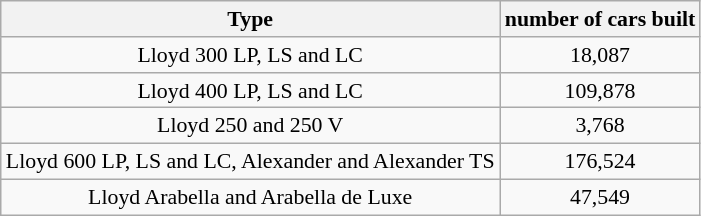<table class="wikitable" style="text-align:center; font-size:91%;">
<tr>
<th>Type</th>
<th>number of cars built</th>
</tr>
<tr>
<td>Lloyd 300 LP, LS and LC</td>
<td>18,087</td>
</tr>
<tr>
<td>Lloyd 400 LP, LS and LC</td>
<td>109,878</td>
</tr>
<tr>
<td>Lloyd 250 and 250 V</td>
<td>3,768</td>
</tr>
<tr>
<td>Lloyd 600 LP, LS and LC, Alexander and Alexander TS</td>
<td>176,524</td>
</tr>
<tr>
<td>Lloyd Arabella and Arabella de Luxe</td>
<td>47,549</td>
</tr>
</table>
